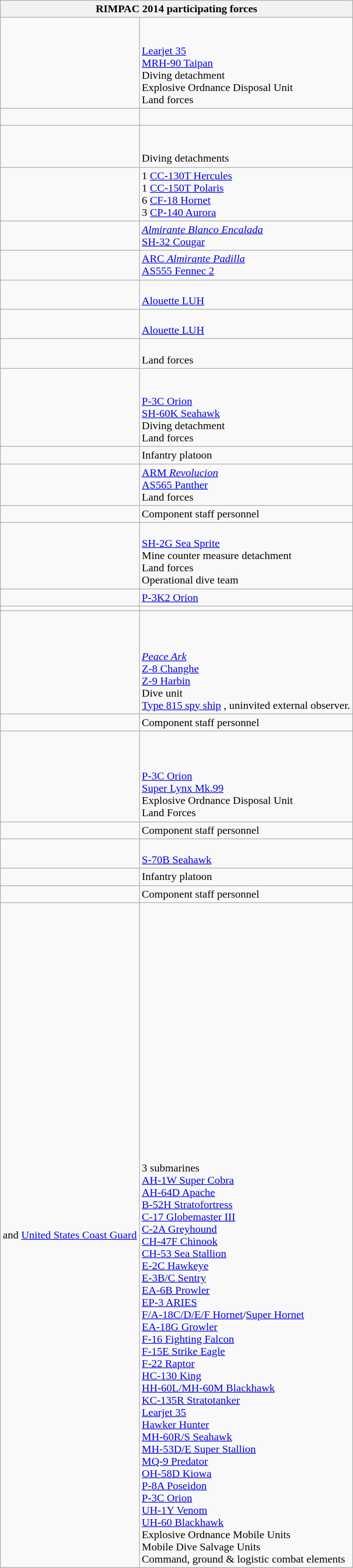<table class="wikitable collapsible collapsed">
<tr>
<th colspan=2>RIMPAC 2014 participating forces</th>
</tr>
<tr>
<td></td>
<td><br><br><a href='#'>Learjet 35</a><br><a href='#'>MRH-90 Taipan</a><br>Diving detachment<br>Explosive Ordnance Disposal Unit<br>Land forces</td>
</tr>
<tr>
<td></td>
<td><br></td>
</tr>
<tr>
<td></td>
<td><br><br>Diving detachments</td>
</tr>
<tr>
<td></td>
<td>1 <a href='#'>CC-130T Hercules</a><br>1 <a href='#'>CC-150T Polaris</a><br>6 <a href='#'>CF-18 Hornet</a><br>3 <a href='#'>CP-140 Aurora</a></td>
</tr>
<tr>
<td></td>
<td><a href='#'><em>Almirante Blanco Encalada</em></a><br><a href='#'>SH-32 Cougar</a></td>
</tr>
<tr>
<td></td>
<td><a href='#'>ARC <em>Almirante Padilla</em></a><br><a href='#'>AS555 Fennec 2</a></td>
</tr>
<tr>
<td></td>
<td><br><a href='#'>Alouette LUH</a></td>
</tr>
<tr>
<td></td>
<td><br><a href='#'>Alouette LUH</a></td>
</tr>
<tr>
<td></td>
<td><br>Land forces</td>
</tr>
<tr>
<td></td>
<td><br><br><a href='#'>P-3C Orion</a><br><a href='#'>SH-60K Seahawk</a><br>Diving detachment<br>Land forces</td>
</tr>
<tr>
<td></td>
<td>Infantry platoon</td>
</tr>
<tr>
<td></td>
<td><a href='#'>ARM <em>Revolucion</em></a><br><a href='#'>AS565 Panther</a><br>Land forces</td>
</tr>
<tr>
<td></td>
<td>Component staff personnel</td>
</tr>
<tr>
<td></td>
<td><br><a href='#'>SH-2G Sea Sprite</a><br>Mine counter measure detachment<br>Land forces<br>Operational dive team</td>
</tr>
<tr>
<td></td>
<td><a href='#'>P-3K2 Orion</a></td>
</tr>
<tr>
<td></td>
<td></td>
</tr>
<tr>
<td></td>
<td><br><br><br><a href='#'><em>Peace Ark</em></a><br><a href='#'>Z-8 Changhe</a><br><a href='#'>Z-9 Harbin</a><br>Dive unit<br><a href='#'>Type 815 spy ship</a> , uninvited external observer.</td>
</tr>
<tr>
<td></td>
<td>Component staff personnel</td>
</tr>
<tr>
<td></td>
<td><br><br><br><a href='#'>P-3C Orion</a><br><a href='#'>Super Lynx Mk.99</a><br>Explosive Ordnance Disposal Unit<br>Land Forces</td>
</tr>
<tr>
<td></td>
<td>Component staff personnel</td>
</tr>
<tr>
<td></td>
<td><br><a href='#'>S-70B Seahawk</a></td>
</tr>
<tr>
<td></td>
<td>Infantry platoon</td>
</tr>
<tr>
<td></td>
<td>Component staff personnel</td>
</tr>
<tr>
<td> and <a href='#'>United States Coast Guard</a></td>
<td><br><br><br><br><br><br><br><br><br><br><br><br><br><br><br><br><br><br><br><br><br>3 submarines<br><a href='#'>AH-1W Super Cobra</a><br><a href='#'>AH-64D Apache</a><br><a href='#'>B-52H Stratofortress</a><br><a href='#'>C-17 Globemaster III</a><br><a href='#'>C-2A Greyhound</a><br><a href='#'>CH-47F Chinook</a><br><a href='#'>CH-53 Sea Stallion</a><br><a href='#'>E-2C Hawkeye</a><br><a href='#'>E-3B/C Sentry</a><br><a href='#'>EA-6B Prowler</a><br><a href='#'>EP-3 ARIES</a><br><a href='#'>F/A-18C/D/E/F Hornet</a>/<a href='#'>Super Hornet</a><br><a href='#'>EA-18G Growler</a><br><a href='#'>F-16 Fighting Falcon</a><br><a href='#'>F-15E Strike Eagle</a><br><a href='#'>F-22 Raptor</a><br><a href='#'>HC-130 King</a><br><a href='#'>HH-60L/MH-60M Blackhawk</a><br><a href='#'>KC-135R Stratotanker</a><br><a href='#'>Learjet 35</a><br><a href='#'>Hawker Hunter</a><br><a href='#'>MH-60R/S Seahawk</a><br><a href='#'>MH-53D/E Super Stallion</a><br><a href='#'>MQ-9 Predator</a><br><a href='#'>OH-58D Kiowa</a><br><a href='#'>P-8A Poseidon</a><br><a href='#'>P-3C Orion</a><br><a href='#'>UH-1Y Venom</a><br><a href='#'>UH-60 Blackhawk</a><br>Explosive Ordnance Mobile Units<br>Mobile Dive Salvage Units<br>Command, ground & logistic combat elements</td>
</tr>
</table>
